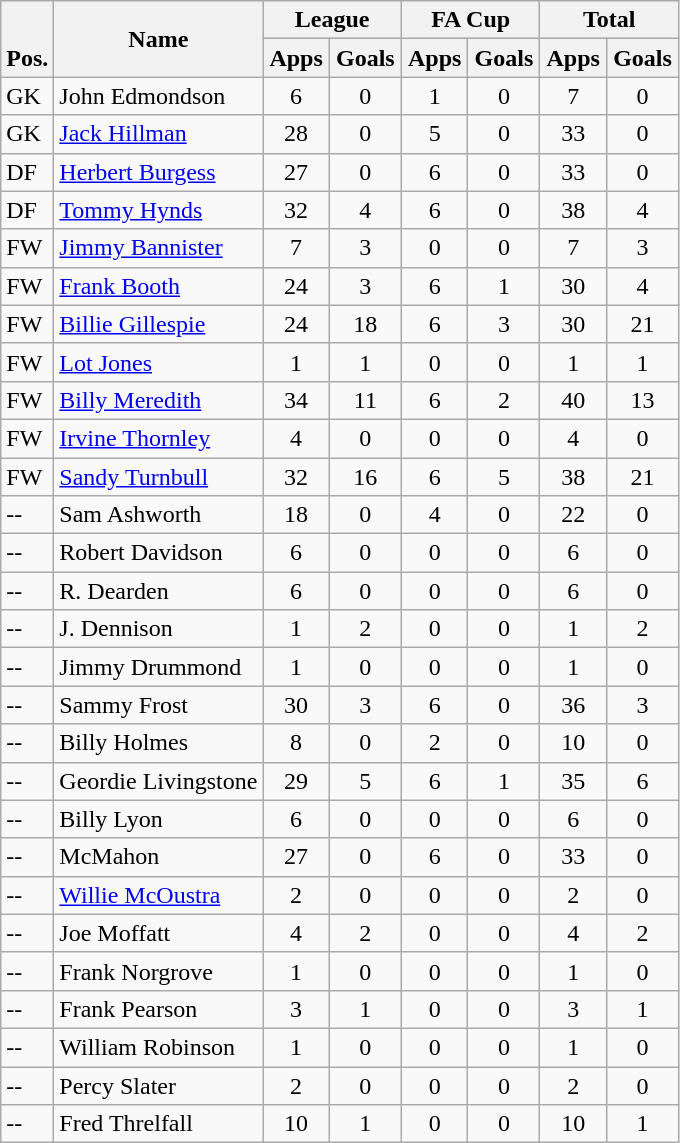<table class="wikitable" style="text-align:center">
<tr>
<th rowspan="2" valign="bottom">Pos.</th>
<th rowspan="2">Name</th>
<th colspan="2" width="85">League</th>
<th colspan="2" width="85">FA Cup</th>
<th colspan="2" width="85">Total</th>
</tr>
<tr>
<th>Apps</th>
<th>Goals</th>
<th>Apps</th>
<th>Goals</th>
<th>Apps</th>
<th>Goals</th>
</tr>
<tr>
<td align="left">GK</td>
<td align="left">John Edmondson</td>
<td>6</td>
<td>0</td>
<td>1</td>
<td>0</td>
<td>7</td>
<td>0</td>
</tr>
<tr>
<td align="left">GK</td>
<td align="left"> <a href='#'>Jack Hillman</a></td>
<td>28</td>
<td>0</td>
<td>5</td>
<td>0</td>
<td>33</td>
<td>0</td>
</tr>
<tr>
<td align="left">DF</td>
<td align="left"> <a href='#'>Herbert Burgess</a></td>
<td>27</td>
<td>0</td>
<td>6</td>
<td>0</td>
<td>33</td>
<td>0</td>
</tr>
<tr>
<td align="left">DF</td>
<td align="left"> <a href='#'>Tommy Hynds</a></td>
<td>32</td>
<td>4</td>
<td>6</td>
<td>0</td>
<td>38</td>
<td>4</td>
</tr>
<tr>
<td align="left">FW</td>
<td align="left"> <a href='#'>Jimmy Bannister</a></td>
<td>7</td>
<td>3</td>
<td>0</td>
<td>0</td>
<td>7</td>
<td>3</td>
</tr>
<tr>
<td align="left">FW</td>
<td align="left"> <a href='#'>Frank Booth</a></td>
<td>24</td>
<td>3</td>
<td>6</td>
<td>1</td>
<td>30</td>
<td>4</td>
</tr>
<tr>
<td align="left">FW</td>
<td align="left"> <a href='#'>Billie Gillespie</a></td>
<td>24</td>
<td>18</td>
<td>6</td>
<td>3</td>
<td>30</td>
<td>21</td>
</tr>
<tr>
<td align="left">FW</td>
<td align="left"> <a href='#'>Lot Jones</a></td>
<td>1</td>
<td>1</td>
<td>0</td>
<td>0</td>
<td>1</td>
<td>1</td>
</tr>
<tr>
<td align="left">FW</td>
<td align="left"> <a href='#'>Billy Meredith</a></td>
<td>34</td>
<td>11</td>
<td>6</td>
<td>2</td>
<td>40</td>
<td>13</td>
</tr>
<tr>
<td align="left">FW</td>
<td align="left"> <a href='#'>Irvine Thornley</a></td>
<td>4</td>
<td>0</td>
<td>0</td>
<td>0</td>
<td>4</td>
<td>0</td>
</tr>
<tr>
<td align="left">FW</td>
<td align="left"> <a href='#'>Sandy Turnbull</a></td>
<td>32</td>
<td>16</td>
<td>6</td>
<td>5</td>
<td>38</td>
<td>21</td>
</tr>
<tr>
<td align="left">--</td>
<td align="left">Sam Ashworth</td>
<td>18</td>
<td>0</td>
<td>4</td>
<td>0</td>
<td>22</td>
<td>0</td>
</tr>
<tr>
<td align="left">--</td>
<td align="left">Robert Davidson</td>
<td>6</td>
<td>0</td>
<td>0</td>
<td>0</td>
<td>6</td>
<td>0</td>
</tr>
<tr>
<td align="left">--</td>
<td align="left">R. Dearden</td>
<td>6</td>
<td>0</td>
<td>0</td>
<td>0</td>
<td>6</td>
<td>0</td>
</tr>
<tr>
<td align="left">--</td>
<td align="left">J. Dennison</td>
<td>1</td>
<td>2</td>
<td>0</td>
<td>0</td>
<td>1</td>
<td>2</td>
</tr>
<tr>
<td align="left">--</td>
<td align="left">Jimmy Drummond</td>
<td>1</td>
<td>0</td>
<td>0</td>
<td>0</td>
<td>1</td>
<td>0</td>
</tr>
<tr>
<td align="left">--</td>
<td align="left">Sammy Frost</td>
<td>30</td>
<td>3</td>
<td>6</td>
<td>0</td>
<td>36</td>
<td>3</td>
</tr>
<tr>
<td align="left">--</td>
<td align="left">Billy Holmes</td>
<td>8</td>
<td>0</td>
<td>2</td>
<td>0</td>
<td>10</td>
<td>0</td>
</tr>
<tr>
<td align="left">--</td>
<td align="left">Geordie Livingstone</td>
<td>29</td>
<td>5</td>
<td>6</td>
<td>1</td>
<td>35</td>
<td>6</td>
</tr>
<tr>
<td align="left">--</td>
<td align="left">Billy Lyon</td>
<td>6</td>
<td>0</td>
<td>0</td>
<td>0</td>
<td>6</td>
<td>0</td>
</tr>
<tr>
<td align="left">--</td>
<td align="left">McMahon</td>
<td>27</td>
<td>0</td>
<td>6</td>
<td>0</td>
<td>33</td>
<td>0</td>
</tr>
<tr>
<td align="left">--</td>
<td align="left"> <a href='#'>Willie McOustra</a></td>
<td>2</td>
<td>0</td>
<td>0</td>
<td>0</td>
<td>2</td>
<td>0</td>
</tr>
<tr>
<td align="left">--</td>
<td align="left">Joe Moffatt</td>
<td>4</td>
<td>2</td>
<td>0</td>
<td>0</td>
<td>4</td>
<td>2</td>
</tr>
<tr>
<td align="left">--</td>
<td align="left">Frank Norgrove</td>
<td>1</td>
<td>0</td>
<td>0</td>
<td>0</td>
<td>1</td>
<td>0</td>
</tr>
<tr>
<td align="left">--</td>
<td align="left">Frank Pearson</td>
<td>3</td>
<td>1</td>
<td>0</td>
<td>0</td>
<td>3</td>
<td>1</td>
</tr>
<tr>
<td align="left">--</td>
<td align="left">William Robinson</td>
<td>1</td>
<td>0</td>
<td>0</td>
<td>0</td>
<td>1</td>
<td>0</td>
</tr>
<tr>
<td align="left">--</td>
<td align="left">Percy Slater</td>
<td>2</td>
<td>0</td>
<td>0</td>
<td>0</td>
<td>2</td>
<td>0</td>
</tr>
<tr>
<td align="left">--</td>
<td align="left">Fred Threlfall</td>
<td>10</td>
<td>1</td>
<td>0</td>
<td>0</td>
<td>10</td>
<td>1</td>
</tr>
</table>
